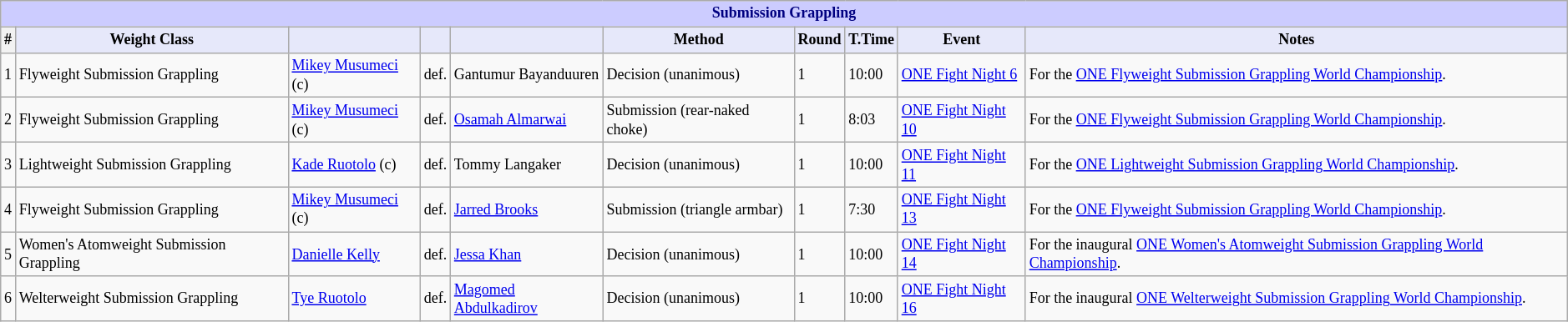<table class="wikitable" style="font-size: 75%;">
<tr>
<th colspan="10" style="background-color: #ccf; color: #000080; text-align: center;"><strong>Submission Grappling</strong></th>
</tr>
<tr>
<th scope="col">#</th>
<th colspan="1" style="background-color: #E6E8FA; color: #000000; text-align: center;">Weight Class</th>
<th colspan="1" style="background-color: #E6E8FA; color: #000000; text-align: center;"></th>
<th colspan="1" style="background-color: #E6E8FA; color: #000000; text-align: center;"></th>
<th colspan="1" style="background-color: #E6E8FA; color: #000000; text-align: center;"></th>
<th colspan="1" style="background-color: #E6E8FA; color: #000000; text-align: center;">Method</th>
<th colspan="1" style="background-color: #E6E8FA; color: #000000; text-align: center;">Round</th>
<th colspan="1" style="background-color: #E6E8FA; color: #000000; text-align: center;">T.Time</th>
<th colspan="1" style="background-color: #E6E8FA; color: #000000; text-align: center;">Event</th>
<th colspan="1" style="background-color: #E6E8FA; color: #000000; text-align: center;">Notes</th>
</tr>
<tr>
<td>1</td>
<td>Flyweight Submission Grappling</td>
<td><a href='#'>Mikey Musumeci</a> (c)</td>
<td>def.</td>
<td>Gantumur Bayanduuren</td>
<td>Decision (unanimous)</td>
<td>1</td>
<td>10:00</td>
<td><a href='#'>ONE Fight Night 6</a></td>
<td>For the <a href='#'>ONE Flyweight Submission Grappling World Championship</a>.</td>
</tr>
<tr>
<td>2</td>
<td>Flyweight Submission Grappling</td>
<td><a href='#'>Mikey Musumeci</a> (c)</td>
<td>def.</td>
<td><a href='#'>Osamah Almarwai</a></td>
<td>Submission (rear-naked choke)</td>
<td>1</td>
<td>8:03</td>
<td><a href='#'>ONE Fight Night 10</a></td>
<td>For the <a href='#'>ONE Flyweight Submission Grappling World Championship</a>.</td>
</tr>
<tr>
<td>3</td>
<td>Lightweight Submission Grappling</td>
<td><a href='#'>Kade Ruotolo</a> (c)</td>
<td>def.</td>
<td>Tommy Langaker</td>
<td>Decision (unanimous)</td>
<td>1</td>
<td>10:00</td>
<td><a href='#'>ONE Fight Night 11</a></td>
<td>For the <a href='#'>ONE Lightweight Submission Grappling World Championship</a>.</td>
</tr>
<tr>
<td>4</td>
<td>Flyweight Submission Grappling</td>
<td><a href='#'>Mikey Musumeci</a> (c)</td>
<td>def.</td>
<td><a href='#'>Jarred Brooks</a></td>
<td>Submission (triangle armbar)</td>
<td>1</td>
<td>7:30</td>
<td><a href='#'>ONE Fight Night 13</a></td>
<td>For the <a href='#'>ONE Flyweight Submission Grappling World Championship</a>.</td>
</tr>
<tr>
<td>5</td>
<td>Women's Atomweight Submission Grappling</td>
<td><a href='#'>Danielle Kelly</a></td>
<td>def.</td>
<td><a href='#'>Jessa Khan</a></td>
<td>Decision (unanimous)</td>
<td>1</td>
<td>10:00</td>
<td><a href='#'>ONE Fight Night 14</a></td>
<td>For the inaugural <a href='#'>ONE Women's Atomweight Submission Grappling World Championship</a>.</td>
</tr>
<tr>
<td>6</td>
<td>Welterweight Submission Grappling</td>
<td><a href='#'>Tye Ruotolo</a></td>
<td>def.</td>
<td><a href='#'>Magomed Abdulkadirov</a></td>
<td>Decision (unanimous)</td>
<td>1</td>
<td>10:00</td>
<td><a href='#'>ONE Fight Night 16</a></td>
<td>For the inaugural <a href='#'>ONE Welterweight Submission Grappling World Championship</a>.</td>
</tr>
</table>
